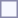<table style="border:1px solid #8888aa; background-color:#f7f8ff; padding:5px; font-size:95%; margin: 0px 12px 12px 0px;">
</table>
